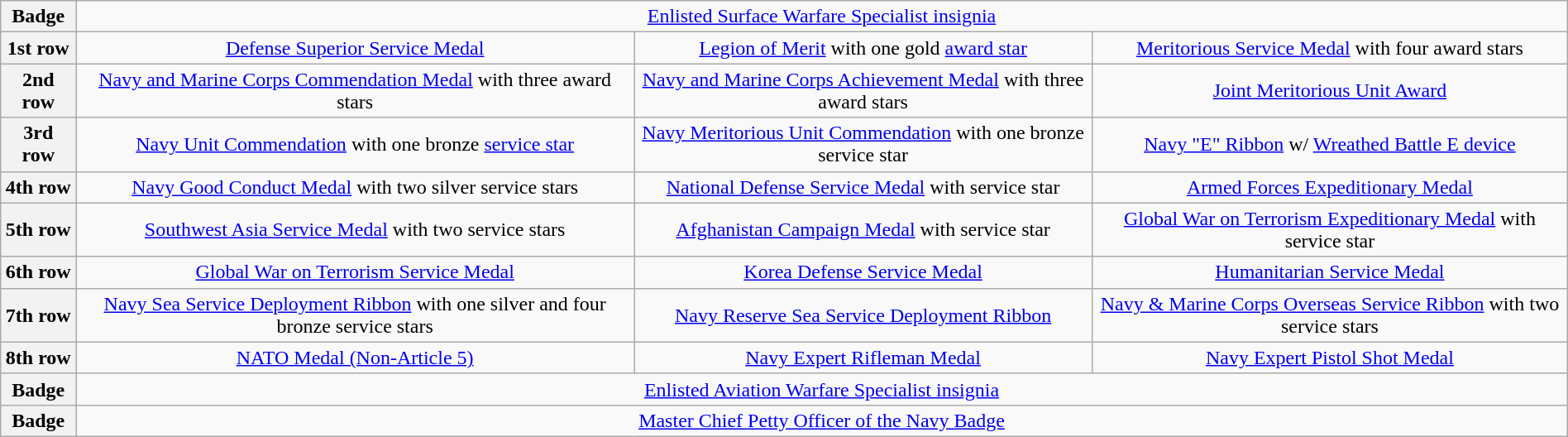<table class="wikitable" style="margin:1em auto; text-align:center;">
<tr>
<th>Badge</th>
<td colspan="6"><a href='#'>Enlisted Surface Warfare Specialist insignia</a></td>
</tr>
<tr>
<th>1st row</th>
<td colspan="2"><a href='#'>Defense Superior Service Medal</a></td>
<td colspan="2"><a href='#'>Legion of Merit</a> with one gold <a href='#'>award star</a></td>
<td colspan="2"><a href='#'>Meritorious Service Medal</a> with four award stars</td>
</tr>
<tr>
<th>2nd row</th>
<td colspan="2"><a href='#'>Navy and Marine Corps Commendation Medal</a> with three award stars</td>
<td colspan="2"><a href='#'>Navy and Marine Corps Achievement Medal</a> with three award stars</td>
<td colspan="2"><a href='#'>Joint Meritorious Unit Award</a></td>
</tr>
<tr>
<th>3rd row</th>
<td colspan="2"><a href='#'>Navy Unit Commendation</a> with one bronze <a href='#'>service star</a></td>
<td colspan="2"><a href='#'>Navy Meritorious Unit Commendation</a> with one bronze service star</td>
<td colspan="2"><a href='#'>Navy "E" Ribbon</a> w/ <a href='#'>Wreathed Battle E device</a></td>
</tr>
<tr>
<th>4th row</th>
<td colspan="2"><a href='#'>Navy Good Conduct Medal</a> with two silver service stars</td>
<td colspan="2"><a href='#'>National Defense Service Medal</a> with service star</td>
<td colspan="2"><a href='#'>Armed Forces Expeditionary Medal</a></td>
</tr>
<tr>
<th>5th row</th>
<td colspan="2"><a href='#'>Southwest Asia Service Medal</a> with two service stars</td>
<td colspan="2"><a href='#'>Afghanistan Campaign Medal</a> with service star</td>
<td colspan="2"><a href='#'>Global War on Terrorism Expeditionary Medal</a> with service star</td>
</tr>
<tr>
<th>6th row</th>
<td colspan="2"><a href='#'>Global War on Terrorism Service Medal</a></td>
<td colspan="2"><a href='#'>Korea Defense Service Medal</a></td>
<td colspan="2"><a href='#'>Humanitarian Service Medal</a></td>
</tr>
<tr>
<th>7th row</th>
<td colspan="2"><a href='#'>Navy Sea Service Deployment Ribbon</a> with one silver and four bronze service stars</td>
<td colspan="2"><a href='#'>Navy Reserve Sea Service Deployment Ribbon</a></td>
<td colspan="2"><a href='#'>Navy & Marine Corps Overseas Service Ribbon</a> with two service stars</td>
</tr>
<tr>
<th>8th row</th>
<td colspan="2"><a href='#'>NATO Medal (Non-Article 5)</a></td>
<td colspan="2"><a href='#'>Navy Expert Rifleman Medal</a></td>
<td colspan="2"><a href='#'>Navy Expert Pistol Shot Medal</a></td>
</tr>
<tr>
<th>Badge</th>
<td colspan="6"><a href='#'>Enlisted Aviation Warfare Specialist insignia</a></td>
</tr>
<tr>
<th>Badge</th>
<td colspan="6"><a href='#'>Master Chief Petty Officer of the Navy Badge</a></td>
</tr>
</table>
